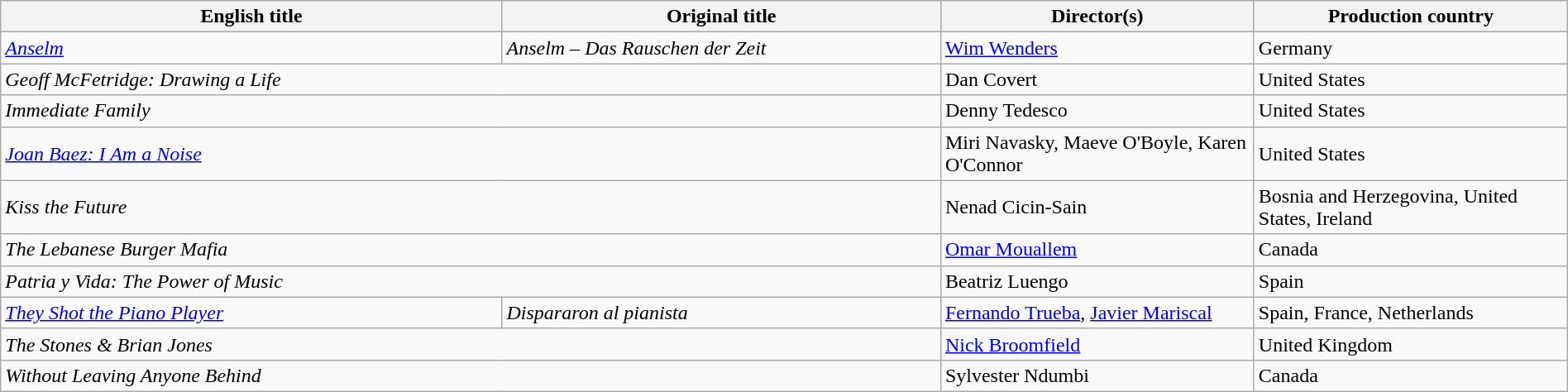<table class="wikitable" width=100%>
<tr>
<th scope="col" width="32%">English title</th>
<th scope="col" width="28%">Original title</th>
<th scope="col" width="20%">Director(s)</th>
<th scope="col" width="20%">Production country</th>
</tr>
<tr>
<td><em><a href='#'>Anselm</a></em></td>
<td><em>Anselm – Das Rauschen der Zeit</em></td>
<td><a href='#'>Wim Wenders</a></td>
<td>Germany</td>
</tr>
<tr>
<td colspan=2><em>Geoff McFetridge: Drawing a Life</em></td>
<td>Dan Covert</td>
<td>United States</td>
</tr>
<tr>
<td colspan=2><em>Immediate Family</em></td>
<td>Denny Tedesco</td>
<td>United States</td>
</tr>
<tr>
<td colspan=2><em><a href='#'>Joan Baez: I Am a Noise</a></em></td>
<td>Miri Navasky, Maeve O'Boyle, Karen O'Connor</td>
<td>United States</td>
</tr>
<tr>
<td colspan=2><em>Kiss the Future</em></td>
<td>Nenad Cicin-Sain</td>
<td>Bosnia and Herzegovina, United States, Ireland</td>
</tr>
<tr>
<td colspan=2><em>The Lebanese Burger Mafia</em></td>
<td><a href='#'>Omar Mouallem</a></td>
<td>Canada</td>
</tr>
<tr>
<td colspan=2><em>Patria y Vida: The Power of Music</em></td>
<td>Beatriz Luengo</td>
<td>Spain</td>
</tr>
<tr>
<td><em><a href='#'>They Shot the Piano Player</a></em></td>
<td><em>Dispararon al pianista</em></td>
<td><a href='#'>Fernando Trueba</a>, <a href='#'>Javier Mariscal</a></td>
<td>Spain, France, Netherlands</td>
</tr>
<tr>
<td colspan=2><em>The Stones & Brian Jones</em></td>
<td><a href='#'>Nick Broomfield</a></td>
<td>United Kingdom</td>
</tr>
<tr>
<td colspan=2><em>Without Leaving Anyone Behind</em></td>
<td>Sylvester Ndumbi</td>
<td>Canada</td>
</tr>
</table>
